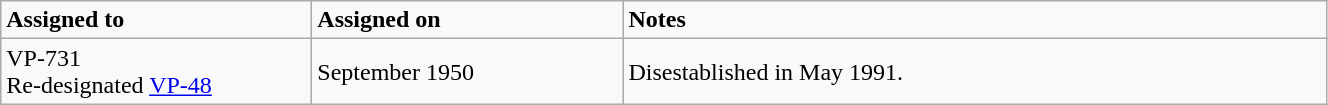<table class="wikitable" style="width: 70%;">
<tr>
<td style="width: 200px;"><strong>Assigned to</strong></td>
<td style="width: 200px;"><strong>Assigned on</strong></td>
<td><strong>Notes</strong></td>
</tr>
<tr>
<td>VP-731<br>Re-designated <a href='#'>VP-48</a></td>
<td>September 1950</td>
<td>Disestablished in May 1991.</td>
</tr>
</table>
